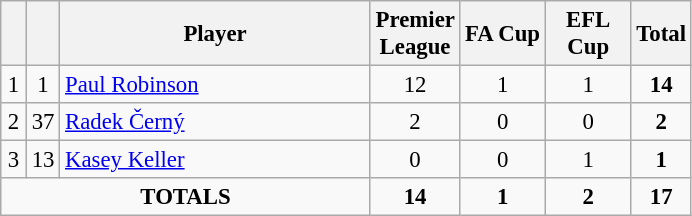<table class="wikitable sortable" style="font-size: 95%; text-align: center;">
<tr>
<th width=10></th>
<th width=10></th>
<th width=200>Player</th>
<th width=50>Premier League</th>
<th width=50>FA Cup</th>
<th width=50>EFL Cup</th>
<th>Total</th>
</tr>
<tr>
<td>1</td>
<td>1</td>
<td align="left"> <a href='#'>Paul Robinson</a></td>
<td>12</td>
<td>1</td>
<td>1</td>
<td><strong>14</strong></td>
</tr>
<tr>
<td>2</td>
<td>37</td>
<td align="left"> <a href='#'>Radek Černý</a></td>
<td>2</td>
<td>0</td>
<td>0</td>
<td><strong>2</strong></td>
</tr>
<tr>
<td>3</td>
<td>13</td>
<td align="left"> <a href='#'>Kasey Keller</a></td>
<td>0</td>
<td>0</td>
<td>1</td>
<td><strong>1</strong></td>
</tr>
<tr>
<td colspan="3"><strong>TOTALS</strong></td>
<td><strong>14</strong></td>
<td><strong>1</strong></td>
<td><strong>2</strong></td>
<td><strong>17</strong></td>
</tr>
</table>
